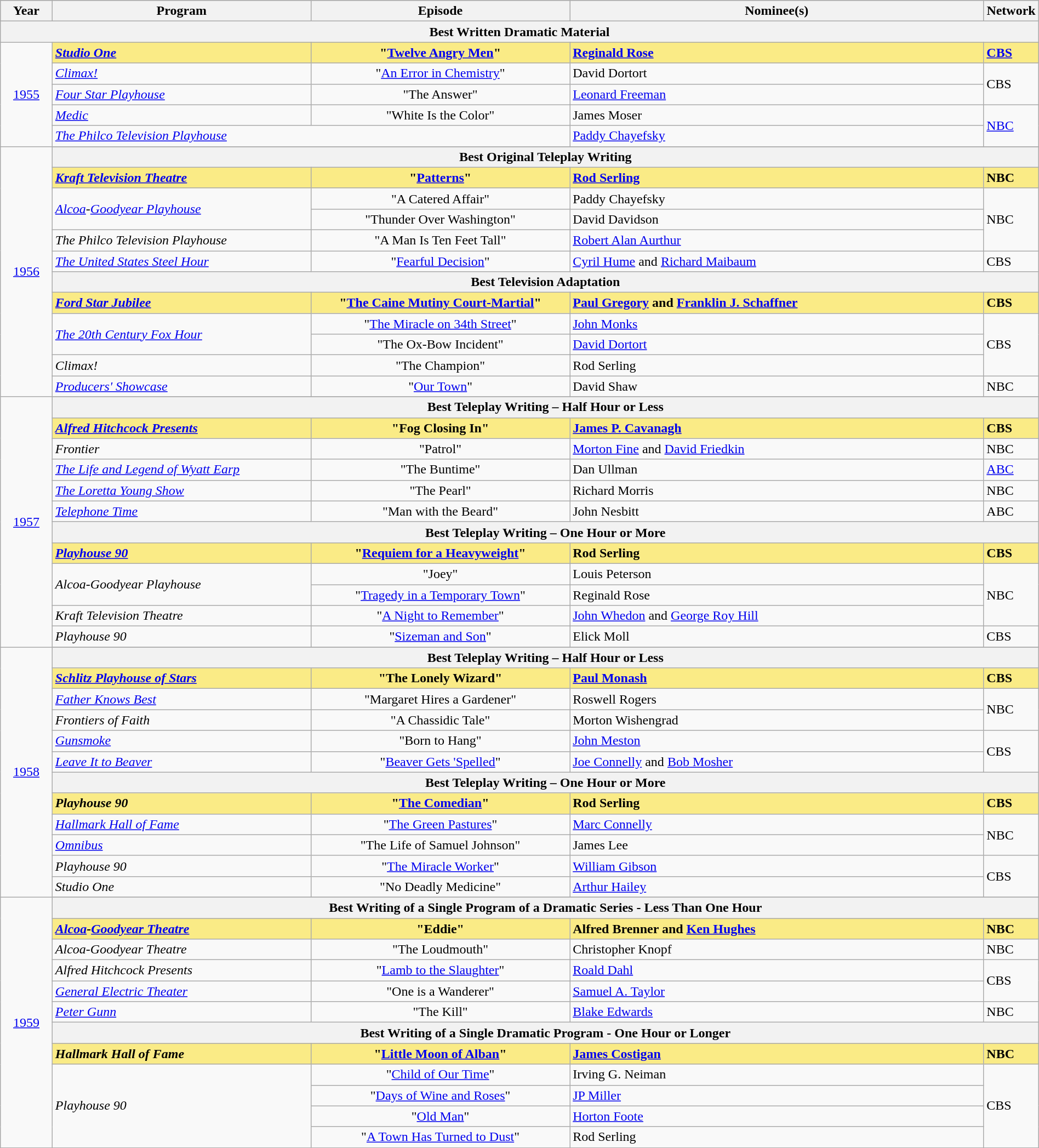<table class="wikitable" style="width:100%">
<tr bgcolor="#bebebe">
<th width="5%">Year</th>
<th width="25%">Program</th>
<th width="25%">Episode</th>
<th width="40%">Nominee(s)</th>
<th width="5%">Network</th>
</tr>
<tr>
<th colspan="5">Best Written Dramatic Material</th>
</tr>
<tr>
<td rowspan="5" style="text-align:center"><a href='#'>1955</a><br></td>
<td style="background:#FAEB86;"><strong><em><a href='#'>Studio One</a></em></strong></td>
<td style="background:#FAEB86;" align=center><strong>"<a href='#'>Twelve Angry Men</a>"</strong></td>
<td style="background:#FAEB86;"><strong><a href='#'>Reginald Rose</a></strong></td>
<td style="background:#FAEB86;"><strong><a href='#'>CBS</a></strong></td>
</tr>
<tr>
<td><em><a href='#'>Climax!</a></em></td>
<td align=center>"<a href='#'>An Error in Chemistry</a>"</td>
<td>David Dortort</td>
<td rowspan="2">CBS</td>
</tr>
<tr>
<td><em><a href='#'>Four Star Playhouse</a></em></td>
<td align=center>"The Answer"</td>
<td><a href='#'>Leonard Freeman</a></td>
</tr>
<tr>
<td><em><a href='#'>Medic</a></em></td>
<td align=center>"White Is the Color"</td>
<td>James Moser</td>
<td rowspan="2"><a href='#'>NBC</a></td>
</tr>
<tr>
<td colspan=2><em><a href='#'>The Philco Television Playhouse</a></em></td>
<td><a href='#'>Paddy Chayefsky</a></td>
</tr>
<tr>
<td rowspan="13" style="text-align:center"><a href='#'>1956</a><br></td>
</tr>
<tr>
<th colspan="4"><strong>Best Original Teleplay Writing</strong></th>
</tr>
<tr style="background:#FAEB86">
<td><strong><em><a href='#'>Kraft Television Theatre</a></em></strong></td>
<td align=center><strong>"<a href='#'>Patterns</a>"</strong></td>
<td><strong><a href='#'>Rod Serling</a></strong></td>
<td><strong>NBC</strong></td>
</tr>
<tr>
<td rowspan="2"><em><a href='#'>Alcoa</a>-<a href='#'>Goodyear Playhouse</a></em></td>
<td align=center>"A Catered Affair"</td>
<td>Paddy Chayefsky</td>
<td rowspan="3">NBC</td>
</tr>
<tr>
<td align=center>"Thunder Over Washington"</td>
<td>David Davidson</td>
</tr>
<tr>
<td><em>The Philco Television Playhouse</em></td>
<td align=center>"A Man Is Ten Feet Tall"</td>
<td><a href='#'>Robert Alan Aurthur</a></td>
</tr>
<tr>
<td><em><a href='#'>The United States Steel Hour</a></em></td>
<td align=center>"<a href='#'>Fearful Decision</a>"</td>
<td><a href='#'>Cyril Hume</a> and <a href='#'>Richard Maibaum</a></td>
<td>CBS</td>
</tr>
<tr>
<th colspan="4"><strong>Best Television Adaptation</strong></th>
</tr>
<tr style="background:#FAEB86;">
<td><strong><em><a href='#'>Ford Star Jubilee</a></em></strong></td>
<td align=center><strong>"<a href='#'>The Caine Mutiny Court-Martial</a>"</strong></td>
<td><strong><a href='#'>Paul Gregory</a> and <a href='#'>Franklin J. Schaffner</a></strong></td>
<td><strong>CBS</strong></td>
</tr>
<tr>
<td rowspan="2"><em><a href='#'>The 20th Century Fox Hour</a></em></td>
<td align=center>"<a href='#'>The Miracle on 34th Street</a>"</td>
<td><a href='#'>John Monks</a></td>
<td rowspan="3">CBS</td>
</tr>
<tr>
<td align=center>"The Ox-Bow Incident"</td>
<td><a href='#'>David Dortort</a></td>
</tr>
<tr>
<td><em>Climax!</em></td>
<td align=center>"The Champion"</td>
<td>Rod Serling</td>
</tr>
<tr>
<td><em><a href='#'>Producers' Showcase</a></em></td>
<td align=center>"<a href='#'>Our Town</a>"</td>
<td>David Shaw</td>
<td>NBC</td>
</tr>
<tr>
<td rowspan="13" style="text-align:center"><a href='#'>1957</a><br></td>
</tr>
<tr>
<th colspan="4">Best Teleplay Writing – Half Hour or Less</th>
</tr>
<tr style="background:#FAEB86;">
<td><strong><em><a href='#'>Alfred Hitchcock Presents</a></em></strong></td>
<td align=center><strong>"Fog Closing In"</strong></td>
<td><strong><a href='#'>James P. Cavanagh</a></strong></td>
<td><strong>CBS</strong></td>
</tr>
<tr>
<td><em>Frontier</em></td>
<td align=center>"Patrol"</td>
<td><a href='#'>Morton Fine</a> and <a href='#'>David Friedkin</a></td>
<td>NBC</td>
</tr>
<tr>
<td><em><a href='#'>The Life and Legend of Wyatt Earp</a></em></td>
<td align=center>"The Buntime"</td>
<td>Dan Ullman</td>
<td><a href='#'>ABC</a></td>
</tr>
<tr>
<td><em><a href='#'>The Loretta Young Show</a></em></td>
<td align=center>"The Pearl"</td>
<td>Richard Morris</td>
<td>NBC</td>
</tr>
<tr>
<td><em><a href='#'>Telephone Time</a></em></td>
<td align=center>"Man with the Beard"</td>
<td>John Nesbitt</td>
<td>ABC</td>
</tr>
<tr>
<th colspan="4">Best Teleplay Writing – One Hour or More</th>
</tr>
<tr style="background:#FAEB86;">
<td><strong><em><a href='#'>Playhouse 90</a></em></strong></td>
<td align=center><strong>"<a href='#'>Requiem for a Heavyweight</a>"</strong></td>
<td><strong>Rod Serling</strong></td>
<td><strong>CBS</strong></td>
</tr>
<tr>
<td rowspan="2"><em>Alcoa-Goodyear Playhouse</em></td>
<td align=center>"Joey"</td>
<td>Louis Peterson</td>
<td rowspan="3">NBC</td>
</tr>
<tr>
<td align=center>"<a href='#'>Tragedy in a Temporary Town</a>"</td>
<td>Reginald Rose</td>
</tr>
<tr>
<td><em>Kraft Television Theatre</em></td>
<td align=center>"<a href='#'>A Night to Remember</a>"</td>
<td><a href='#'>John Whedon</a> and <a href='#'>George Roy Hill</a></td>
</tr>
<tr>
<td><em>Playhouse 90</em></td>
<td align=center>"<a href='#'>Sizeman and Son</a>"</td>
<td>Elick Moll</td>
<td>CBS</td>
</tr>
<tr>
<td rowspan="13" style="text-align:center"><a href='#'>1958</a><br></td>
</tr>
<tr>
<th colspan="4">Best Teleplay Writing – Half Hour or Less</th>
</tr>
<tr style="background:#FAEB86;">
<td><strong><em><a href='#'>Schlitz Playhouse of Stars</a></em></strong></td>
<td align=center><strong>"The Lonely Wizard"</strong></td>
<td><strong><a href='#'>Paul Monash</a></strong></td>
<td><strong>CBS</strong></td>
</tr>
<tr>
<td><em><a href='#'>Father Knows Best</a></em></td>
<td align=center>"Margaret Hires a Gardener"</td>
<td>Roswell Rogers</td>
<td rowspan="2">NBC</td>
</tr>
<tr>
<td><em>Frontiers of Faith</em></td>
<td align=center>"A Chassidic Tale"</td>
<td>Morton Wishengrad</td>
</tr>
<tr>
<td><em><a href='#'>Gunsmoke</a></em></td>
<td align=center>"Born to Hang"</td>
<td><a href='#'>John Meston</a></td>
<td rowspan="2">CBS</td>
</tr>
<tr>
<td><em><a href='#'>Leave It to Beaver</a></em></td>
<td align=center>"<a href='#'>Beaver Gets 'Spelled</a>"</td>
<td><a href='#'>Joe Connelly</a> and <a href='#'>Bob Mosher</a></td>
</tr>
<tr>
<th colspan="4">Best Teleplay Writing – One Hour or More</th>
</tr>
<tr style="background:#FAEB86;">
<td><strong><em>Playhouse 90</em></strong></td>
<td align=center><strong>"<a href='#'>The Comedian</a>"</strong></td>
<td><strong>Rod Serling</strong></td>
<td><strong>CBS</strong></td>
</tr>
<tr>
<td><em><a href='#'>Hallmark Hall of Fame</a></em></td>
<td align=center>"<a href='#'>The Green Pastures</a>"</td>
<td><a href='#'>Marc Connelly</a></td>
<td rowspan="2">NBC</td>
</tr>
<tr>
<td><em><a href='#'>Omnibus</a></em></td>
<td align=center>"The Life of Samuel Johnson"</td>
<td>James Lee</td>
</tr>
<tr>
<td><em>Playhouse 90</em></td>
<td align=center>"<a href='#'>The Miracle Worker</a>"</td>
<td><a href='#'>William Gibson</a></td>
<td rowspan="2">CBS</td>
</tr>
<tr>
<td><em>Studio One</em></td>
<td align=center>"No Deadly Medicine"</td>
<td><a href='#'>Arthur Hailey</a></td>
</tr>
<tr>
<td rowspan="13" style="text-align:center"><a href='#'>1959</a><br></td>
</tr>
<tr>
<th colspan="4">Best Writing of a Single Program of a Dramatic Series - Less Than One Hour</th>
</tr>
<tr style="background:#FAEB86;">
<td><strong><em><a href='#'>Alcoa</a>-<a href='#'>Goodyear Theatre</a></em></strong></td>
<td align=center><strong>"Eddie"</strong></td>
<td><strong>Alfred Brenner and <a href='#'>Ken Hughes</a></strong></td>
<td><strong>NBC</strong></td>
</tr>
<tr>
<td><em>Alcoa-Goodyear Theatre</em></td>
<td align=center>"The Loudmouth"</td>
<td>Christopher Knopf</td>
<td>NBC</td>
</tr>
<tr>
<td><em>Alfred Hitchcock Presents</em></td>
<td align=center>"<a href='#'>Lamb to the Slaughter</a>"</td>
<td><a href='#'>Roald Dahl</a></td>
<td rowspan="2">CBS</td>
</tr>
<tr>
<td><em><a href='#'>General Electric Theater</a></em></td>
<td align=center>"One is a Wanderer"</td>
<td><a href='#'>Samuel A. Taylor</a></td>
</tr>
<tr>
<td><em><a href='#'>Peter Gunn</a></em></td>
<td align=center>"The Kill"</td>
<td><a href='#'>Blake Edwards</a></td>
<td>NBC</td>
</tr>
<tr>
<th colspan="4">Best Writing of a Single Dramatic Program - One Hour or Longer</th>
</tr>
<tr style="background:#FAEB86;">
<td><strong><em>Hallmark Hall of Fame</em></strong></td>
<td align=center><strong>"<a href='#'>Little Moon of Alban</a>"</strong></td>
<td><strong><a href='#'>James Costigan</a></strong></td>
<td><strong>NBC</strong></td>
</tr>
<tr>
<td rowspan="4"><em>Playhouse 90</em></td>
<td align=center>"<a href='#'>Child of Our Time</a>"</td>
<td>Irving G. Neiman</td>
<td rowspan="4">CBS</td>
</tr>
<tr>
<td align=center>"<a href='#'>Days of Wine and Roses</a>"</td>
<td><a href='#'>JP Miller</a></td>
</tr>
<tr>
<td align=center>"<a href='#'>Old Man</a>"</td>
<td><a href='#'>Horton Foote</a></td>
</tr>
<tr>
<td align=center>"<a href='#'>A Town Has Turned to Dust</a>"</td>
<td>Rod Serling</td>
</tr>
</table>
